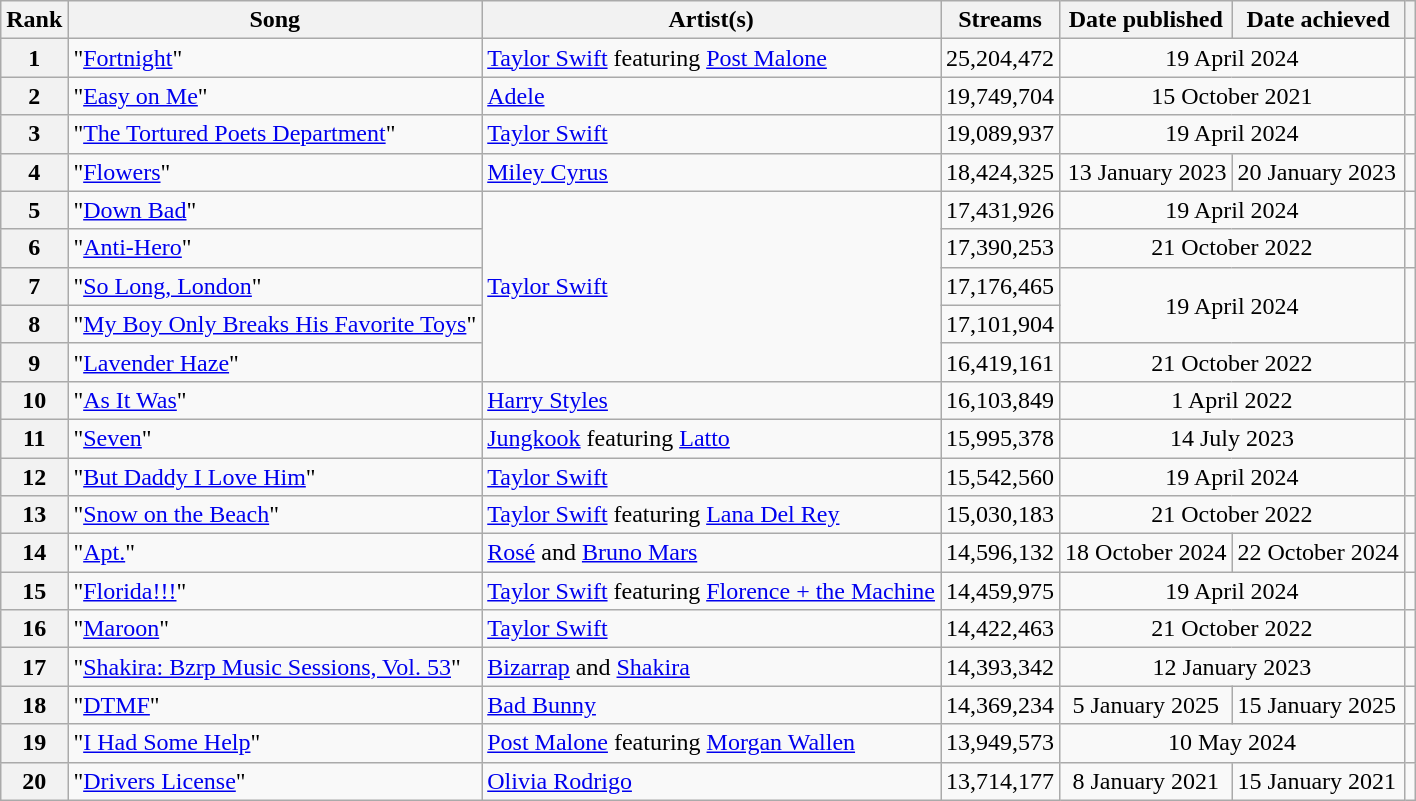<table class="wikitable sortable">
<tr>
<th>Rank</th>
<th>Song</th>
<th>Artist(s)</th>
<th>Streams</th>
<th>Date published</th>
<th>Date achieved</th>
<th class="unsortable"></th>
</tr>
<tr>
<th style="text-align:center;">1</th>
<td>"<a href='#'>Fortnight</a>"</td>
<td><a href='#'>Taylor Swift</a> featuring <a href='#'>Post Malone</a></td>
<td style="text-align:center;">25,204,472</td>
<td colspan=2 style="text-align:center;">19 April 2024</td>
<td style="text-align:center;"></td>
</tr>
<tr>
<th style="text-align:center;">2</th>
<td>"<a href='#'>Easy on Me</a>"</td>
<td><a href='#'>Adele</a></td>
<td style="text-align:center;">19,749,704</td>
<td colspan="2" style="text-align:center;">15 October 2021</td>
<td style="text-align:center;"></td>
</tr>
<tr>
<th style="text-align:center;">3</th>
<td>"<a href='#'>The Tortured Poets Department</a>"</td>
<td><a href='#'>Taylor Swift</a></td>
<td style="text-align:center;">19,089,937</td>
<td colspan=2 style="text-align:center;">19 April 2024</td>
<td style="text-align:center;"></td>
</tr>
<tr>
<th style="text-align:center;">4</th>
<td>"<a href='#'>Flowers</a>"</td>
<td><a href='#'>Miley Cyrus</a></td>
<td style="text-align:center;">18,424,325</td>
<td style="text-align:right;">13 January 2023</td>
<td rowspan="1" style="text-align:left;">20 January 2023</td>
<td style="text-align:center;"></td>
</tr>
<tr>
<th style="text-align:center;">5</th>
<td>"<a href='#'>Down Bad</a>"</td>
<td rowspan="5"><a href='#'>Taylor Swift</a></td>
<td style="text-align:center;">17,431,926</td>
<td colspan="2" style="text-align:center;">19 April 2024</td>
<td style="text-align:center;"></td>
</tr>
<tr>
<th style="text-align:center;">6</th>
<td>"<a href='#'>Anti-Hero</a>"</td>
<td style="text-align:center;">17,390,253</td>
<td colspan="2" style="text-align:center;">21 October 2022</td>
<td style="text-align:center;"></td>
</tr>
<tr>
<th style="text-align:center;">7</th>
<td>"<a href='#'>So Long, London</a>"</td>
<td style="text-align:center;">17,176,465</td>
<td colspan="2" rowspan="2" style="text-align:center;">19 April 2024</td>
<td rowspan="2" style="text-align:center;"></td>
</tr>
<tr>
<th style="text-align:center;">8</th>
<td>"<a href='#'>My Boy Only Breaks His Favorite Toys</a>"</td>
<td style="text-align:center;">17,101,904</td>
</tr>
<tr>
<th style="text-align:center;">9</th>
<td>"<a href='#'>Lavender Haze</a>"</td>
<td style="text-align:center;">16,419,161</td>
<td colspan="2" style="text-align:center;">21 October 2022</td>
<td style="text-align:center;"></td>
</tr>
<tr>
<th style="text-align:center;">10</th>
<td>"<a href='#'>As It Was</a>"</td>
<td><a href='#'>Harry Styles</a></td>
<td style="text-align:center;">16,103,849</td>
<td colspan="2" style="text-align:center;">1 April 2022</td>
<td style="text-align:center;"></td>
</tr>
<tr>
<th style="text-align:center;">11</th>
<td>"<a href='#'>Seven</a>"</td>
<td><a href='#'>Jungkook</a> featuring <a href='#'>Latto</a></td>
<td style="text-align:center;">15,995,378</td>
<td colspan="2" style="text-align:center;">14 July 2023</td>
<td style="text-align:center;"></td>
</tr>
<tr>
<th style="text-align:center;">12</th>
<td>"<a href='#'>But Daddy I Love Him</a>"</td>
<td><a href='#'>Taylor Swift</a></td>
<td style="text-align:center;">15,542,560</td>
<td colspan=2 style="text-align:center;">19 April 2024</td>
<td style="text-align:center;"></td>
</tr>
<tr>
<th style="text-align:center;">13</th>
<td>"<a href='#'>Snow on the Beach</a>"</td>
<td><a href='#'>Taylor Swift</a> featuring <a href='#'>Lana Del Rey</a></td>
<td style="text-align:center;">15,030,183</td>
<td colspan="2" style="text-align:center;">21 October 2022</td>
<td style="text-align:center;"></td>
</tr>
<tr>
<th style="text-align:center;">14</th>
<td>"<a href='#'>Apt.</a>"</td>
<td><a href='#'>Rosé</a> and <a href='#'>Bruno Mars</a></td>
<td style="text-align:center;">14,596,132</td>
<td style="text-align:right;">18 October 2024</td>
<td rowspan="1" style="text-align:left;">22 October 2024</td>
<td></td>
</tr>
<tr>
<th style="text-align:center;">15</th>
<td>"<a href='#'>Florida!!!</a>"</td>
<td><a href='#'>Taylor Swift</a> featuring <a href='#'>Florence + the Machine</a></td>
<td style="text-align:center;">14,459,975</td>
<td colspan=2 style="text-align:center;">19 April 2024</td>
<td style="text-align:center;"></td>
</tr>
<tr>
<th style="text-align:center;">16</th>
<td>"<a href='#'>Maroon</a>"</td>
<td><a href='#'>Taylor Swift</a></td>
<td style="text-align:center;">14,422,463</td>
<td colspan="2" style="text-align:center;">21 October 2022</td>
<td style="text-align:center;"></td>
</tr>
<tr>
<th style="text-align:center;">17</th>
<td>"<a href='#'>Shakira: Bzrp Music Sessions, Vol. 53</a>"</td>
<td><a href='#'>Bizarrap</a> and <a href='#'>Shakira</a></td>
<td style="text-align:center;">14,393,342</td>
<td colspan="2" style="text-align:center;">12 January 2023</td>
<td style="text-align:center;"></td>
</tr>
<tr>
<th style="text-align:center;">18</th>
<td>"<a href='#'>DTMF</a>"</td>
<td><a href='#'>Bad Bunny</a></td>
<td style="text-align:center;">14,369,234</td>
<td style="text-align:center;">5 January 2025</td>
<td>15 January 2025</td>
<td style="text-align:center;"></td>
</tr>
<tr>
<th style="text-align:center;">19</th>
<td>"<a href='#'>I Had Some Help</a>"</td>
<td><a href='#'>Post Malone</a> featuring <a href='#'>Morgan Wallen</a></td>
<td style="text-align:center;">13,949,573</td>
<td colspan="2" style="text-align:center;">10 May 2024</td>
<td style="text-align:center;"></td>
</tr>
<tr>
<th style="text-align:center;">20</th>
<td>"<a href='#'>Drivers License</a>"</td>
<td><a href='#'>Olivia Rodrigo</a></td>
<td style="text-align:center;">13,714,177</td>
<td style="text-align:center;">8 January 2021</td>
<td>15 January 2021</td>
<td style="text-align:center;"></td>
</tr>
</table>
